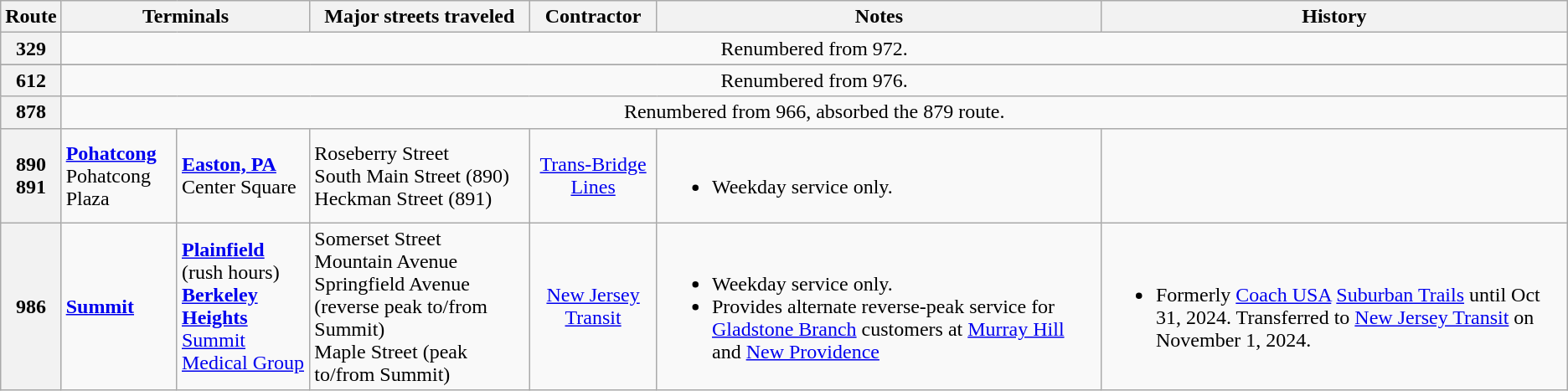<table class="wikitable">
<tr>
<th>Route</th>
<th colspan=2>Terminals</th>
<th>Major streets traveled</th>
<th>Contractor</th>
<th>Notes</th>
<th>History</th>
</tr>
<tr>
<th>329</th>
<td colspan=6 align=center>  Renumbered from 972.</td>
</tr>
<tr>
</tr>
<tr>
<th>612</th>
<td colspan=6 align=center>  Renumbered from 976.</td>
</tr>
<tr>
<th>878</th>
<td colspan=6 align=center>  Renumbered from 966, absorbed the 879 route.</td>
</tr>
<tr>
<th>890<br>891</th>
<td><strong><a href='#'>Pohatcong</a></strong><br>Pohatcong Plaza</td>
<td><strong><a href='#'>Easton, PA</a></strong><br>Center Square</td>
<td>Roseberry Street<br>South Main Street (890)<br>Heckman Street (891)</td>
<td align=center><a href='#'>Trans-Bridge Lines</a></td>
<td><br><ul><li>Weekday service only.</li></ul></td>
<td></td>
</tr>
<tr>
<th>986</th>
<td><strong><a href='#'>Summit</a></strong></td>
<td><strong><a href='#'>Plainfield</a></strong> (rush hours)<br><strong><a href='#'>Berkeley Heights</a></strong><br><a href='#'>Summit Medical Group</a></td>
<td>Somerset Street<br>Mountain Avenue<br>Springfield Avenue (reverse peak to/from Summit)<br>Maple Street (peak to/from Summit)</td>
<td align=center><a href='#'>New Jersey Transit</a></td>
<td><br><ul><li>Weekday service only.</li><li>Provides alternate reverse-peak service for <a href='#'>Gladstone Branch</a> customers at <a href='#'>Murray Hill</a> and <a href='#'>New Providence</a></li></ul></td>
<td><br><ul><li>Formerly <a href='#'>Coach USA</a> <a href='#'>Suburban Trails</a> until Oct 31, 2024. Transferred to <a href='#'>New Jersey Transit</a> on November 1, 2024.</li></ul></td>
</tr>
</table>
